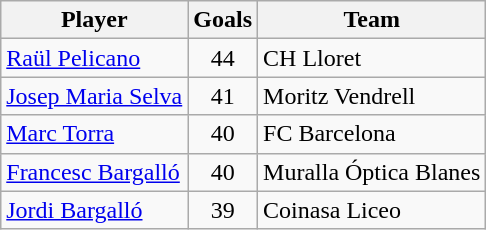<table class="wikitable">
<tr>
<th>Player</th>
<th>Goals</th>
<th>Team</th>
</tr>
<tr>
<td> <a href='#'>Raül Pelicano</a></td>
<td style="text-align:center;">44</td>
<td>CH Lloret</td>
</tr>
<tr>
<td> <a href='#'>Josep Maria Selva</a></td>
<td style="text-align:center;">41</td>
<td>Moritz Vendrell</td>
</tr>
<tr>
<td> <a href='#'>Marc Torra</a></td>
<td style="text-align:center;">40</td>
<td>FC Barcelona</td>
</tr>
<tr>
<td> <a href='#'>Francesc Bargalló</a></td>
<td style="text-align:center;">40</td>
<td>Muralla Óptica Blanes</td>
</tr>
<tr>
<td> <a href='#'>Jordi Bargalló</a></td>
<td style="text-align:center;">39</td>
<td>Coinasa Liceo</td>
</tr>
</table>
